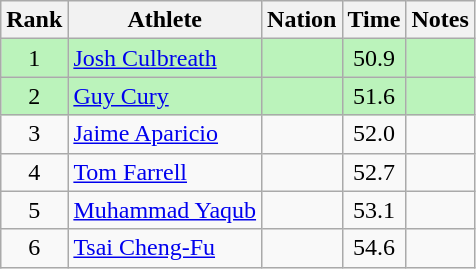<table class="wikitable sortable" style="text-align:center">
<tr>
<th>Rank</th>
<th>Athlete</th>
<th>Nation</th>
<th>Time</th>
<th>Notes</th>
</tr>
<tr bgcolor=bbf3bb>
<td>1</td>
<td align="left"><a href='#'>Josh Culbreath</a></td>
<td align="left"></td>
<td>50.9</td>
<td></td>
</tr>
<tr bgcolor=bbf3bb>
<td>2</td>
<td align="left"><a href='#'>Guy Cury</a></td>
<td align="left"></td>
<td>51.6</td>
<td></td>
</tr>
<tr>
<td>3</td>
<td align="left"><a href='#'>Jaime Aparicio</a></td>
<td align="left"></td>
<td>52.0</td>
<td></td>
</tr>
<tr>
<td>4</td>
<td align="left"><a href='#'>Tom Farrell</a></td>
<td align="left"></td>
<td>52.7</td>
<td></td>
</tr>
<tr>
<td>5</td>
<td align="left"><a href='#'>Muhammad Yaqub</a></td>
<td align="left"></td>
<td>53.1</td>
<td></td>
</tr>
<tr>
<td>6</td>
<td align="left"><a href='#'>Tsai Cheng-Fu</a></td>
<td align="left"></td>
<td>54.6</td>
<td></td>
</tr>
</table>
